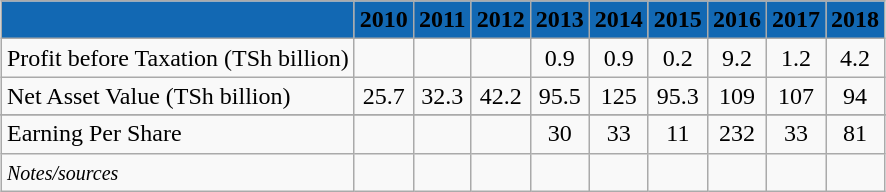<table class="wikitable" style="margin:1em auto;">
<tr style="text-align:center;">
<th style="background: #1268B3;"></th>
<th style="background: #1268B3;"><span>2010</span></th>
<th style="background: #1268B3;"><span>2011</span></th>
<th style="background: #1268B3;"><span>2012</span></th>
<th style="background: #1268B3;"><span>2013</span></th>
<th style="background: #1268B3;"><span>2014</span></th>
<th style="background: #1268B3;"><span>2015</span></th>
<th style="background: #1268B3;"><span>2016</span></th>
<th style="background: #1268B3;"><span>2017</span></th>
<th style="background: #1268B3;"><span>2018</span></th>
</tr>
<tr>
<td>Profit before Taxation (TSh billion)</td>
<td align="center"></td>
<td align="center"></td>
<td align="center"></td>
<td align="center">0.9</td>
<td align="center">0.9</td>
<td align="center">0.2</td>
<td align="center">9.2</td>
<td align="center">1.2</td>
<td align="center">4.2</td>
</tr>
<tr>
<td>Net Asset Value (TSh billion)</td>
<td align="center">25.7</td>
<td align="center">32.3</td>
<td align="center">42.2</td>
<td align="center">95.5</td>
<td align="center">125</td>
<td align="center">95.3</td>
<td align="center">109</td>
<td align="center">107</td>
<td align="center">94</td>
</tr>
<tr>
</tr>
<tr>
<td>Earning Per Share</td>
<td align="center"></td>
<td align="center"></td>
<td align="center"></td>
<td align="center">30</td>
<td align="center">33</td>
<td align="center">11</td>
<td align="center">232</td>
<td align="center">33</td>
<td align="center">81</td>
</tr>
<tr>
<td><small><em>Notes/sources</em></small></td>
<td align="center"></td>
<td align="center"></td>
<td align="center"></td>
<td align="center"></td>
<td align="center"></td>
<td align="center"></td>
<td align="center"></td>
<td align="center"></td>
<td align="center"></td>
</tr>
</table>
